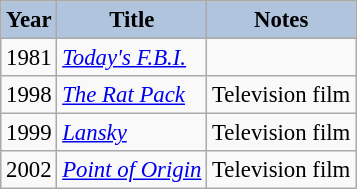<table class="wikitable" style="font-size:95%;">
<tr>
<th style="background:#B0C4DE;">Year</th>
<th style="background:#B0C4DE;">Title</th>
<th style="background:#B0C4DE;">Notes</th>
</tr>
<tr>
<td>1981</td>
<td><em><a href='#'>Today's F.B.I.</a></em></td>
<td></td>
</tr>
<tr>
<td>1998</td>
<td><em><a href='#'>The Rat Pack</a></em></td>
<td>Television film</td>
</tr>
<tr>
<td>1999</td>
<td><em><a href='#'>Lansky</a></em></td>
<td>Television film</td>
</tr>
<tr>
<td>2002</td>
<td><em><a href='#'>Point of Origin</a></em></td>
<td>Television film</td>
</tr>
</table>
